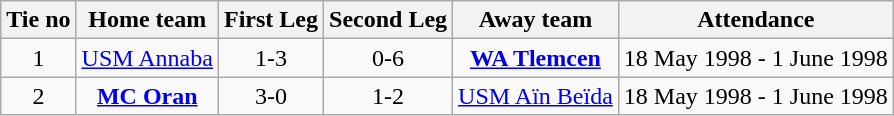<table class="wikitable" style="text-align:center">
<tr>
<th>Tie no</th>
<th>Home team</th>
<th>First Leg</th>
<th>Second Leg</th>
<th>Away team</th>
<th>Attendance</th>
</tr>
<tr>
<td>1</td>
<td><a href='#'>USM Annaba</a></td>
<td>1-3</td>
<td>0-6</td>
<td><strong><a href='#'>WA Tlemcen</a></strong></td>
<td>18 May 1998 - 1 June 1998</td>
</tr>
<tr>
<td>2</td>
<td><strong><a href='#'>MC Oran</a></strong></td>
<td>3-0</td>
<td>1-2</td>
<td><a href='#'>USM Aïn Beïda</a></td>
<td>18 May 1998 - 1 June 1998</td>
</tr>
</table>
